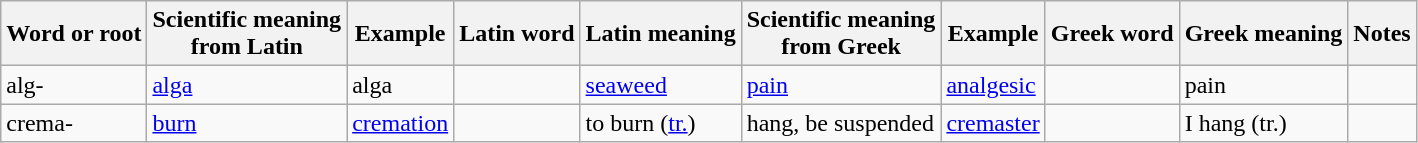<table class="wikitable">
<tr>
<th scope="col">Word or root</th>
<th scope="col">Scientific meaning<br>from Latin</th>
<th scope="col">Example</th>
<th scope="col">Latin word</th>
<th scope="col">Latin meaning</th>
<th scope="col">Scientific meaning<br>from Greek</th>
<th scope="col">Example</th>
<th scope="col">Greek word</th>
<th scope="col">Greek meaning</th>
<th scope="col">Notes</th>
</tr>
<tr>
<td>alg-</td>
<td><a href='#'>alga</a></td>
<td>alga</td>
<td></td>
<td><a href='#'>seaweed</a></td>
<td><a href='#'>pain</a></td>
<td><a href='#'>analgesic</a></td>
<td></td>
<td>pain</td>
<td></td>
</tr>
<tr>
<td>crema-</td>
<td><a href='#'>burn</a></td>
<td><a href='#'>cremation</a></td>
<td></td>
<td>to burn (<a href='#'>tr.</a>)</td>
<td>hang, be suspended</td>
<td><a href='#'>cremaster</a></td>
<td></td>
<td>I hang (tr.)</td>
<td></td>
</tr>
</table>
